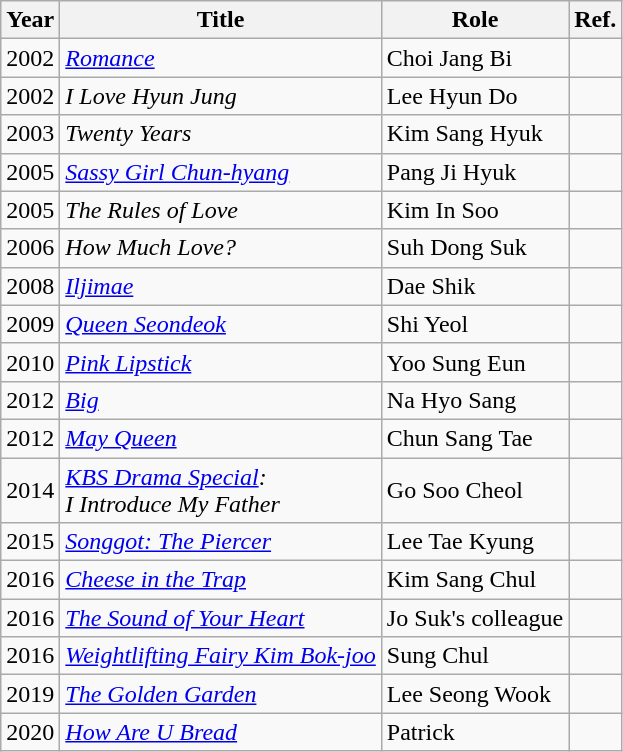<table class="wikitable">
<tr>
<th>Year</th>
<th>Title</th>
<th>Role</th>
<th>Ref.</th>
</tr>
<tr>
<td>2002</td>
<td><em><a href='#'>Romance</a></em></td>
<td>Choi Jang Bi</td>
<td></td>
</tr>
<tr>
<td>2002</td>
<td><em>I Love Hyun Jung</em></td>
<td>Lee Hyun Do</td>
<td></td>
</tr>
<tr>
<td>2003</td>
<td><em>Twenty Years</em></td>
<td>Kim Sang Hyuk</td>
<td></td>
</tr>
<tr>
<td>2005</td>
<td><em><a href='#'>Sassy Girl Chun-hyang</a></em></td>
<td>Pang Ji Hyuk</td>
<td></td>
</tr>
<tr>
<td>2005</td>
<td><em>The Rules of Love</em></td>
<td>Kim In Soo</td>
<td></td>
</tr>
<tr>
<td>2006</td>
<td><em>How Much Love?</em></td>
<td>Suh Dong Suk</td>
<td></td>
</tr>
<tr>
<td>2008</td>
<td><em><a href='#'>Iljimae</a></em></td>
<td>Dae Shik</td>
<td></td>
</tr>
<tr>
<td>2009</td>
<td><em><a href='#'>Queen Seondeok</a></em></td>
<td>Shi Yeol</td>
<td></td>
</tr>
<tr>
<td>2010</td>
<td><em><a href='#'>Pink Lipstick</a></em></td>
<td>Yoo Sung Eun</td>
<td></td>
</tr>
<tr>
<td>2012</td>
<td><em><a href='#'>Big</a></em></td>
<td>Na Hyo Sang</td>
<td></td>
</tr>
<tr>
<td>2012</td>
<td><em><a href='#'>May Queen</a></em></td>
<td>Chun Sang Tae</td>
<td></td>
</tr>
<tr>
<td>2014</td>
<td><em><a href='#'>KBS Drama Special</a>:<br>I Introduce My Father</em></td>
<td>Go Soo Cheol</td>
<td></td>
</tr>
<tr>
<td>2015</td>
<td><em><a href='#'>Songgot: The Piercer</a></em></td>
<td>Lee Tae Kyung</td>
<td></td>
</tr>
<tr>
<td>2016</td>
<td><em><a href='#'>Cheese in the Trap</a></em></td>
<td>Kim Sang Chul</td>
<td></td>
</tr>
<tr>
<td>2016</td>
<td><em><a href='#'>The Sound of Your Heart</a></em></td>
<td>Jo Suk's colleague</td>
<td></td>
</tr>
<tr>
<td>2016</td>
<td><em><a href='#'>Weightlifting Fairy Kim Bok-joo</a></em></td>
<td>Sung Chul</td>
<td></td>
</tr>
<tr>
<td>2019</td>
<td><em><a href='#'>The Golden Garden</a></em></td>
<td>Lee Seong Wook</td>
<td></td>
</tr>
<tr>
<td>2020</td>
<td><em><a href='#'>How Are U Bread</a></em></td>
<td>Patrick</td>
<td></td>
</tr>
</table>
